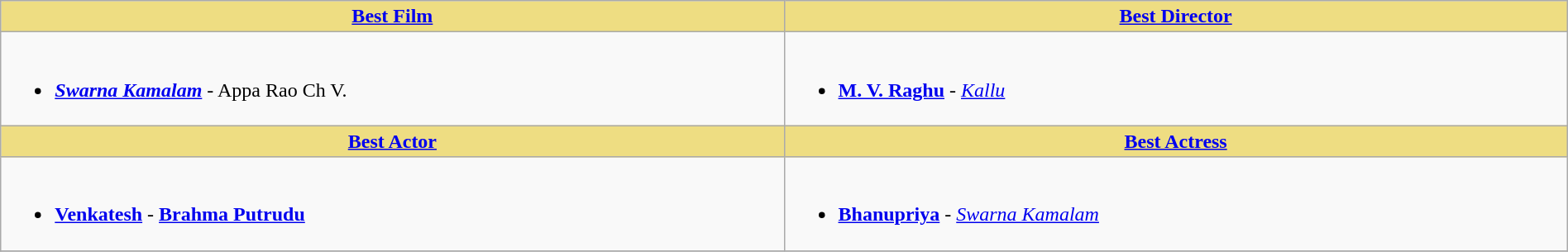<table class="wikitable" width=100% |>
<tr>
<th !  style="background:#eedd82; text-align:center; width:50%;"><a href='#'>Best Film</a></th>
<th !  style="background:#eedd82; text-align:center; width:50%;"><a href='#'>Best Director</a></th>
</tr>
<tr>
<td valign="top"><br><ul><li><strong><em><a href='#'>Swarna Kamalam</a></em></strong> - Appa Rao Ch V.</li></ul></td>
<td valign="top"><br><ul><li><strong><a href='#'>M. V. Raghu</a></strong> - <em><a href='#'>Kallu</a></em></li></ul></td>
</tr>
<tr>
<th !  style="background:#eedd82; text-align:center; width:50%;"><a href='#'>Best Actor</a></th>
<th !  style="background:#eedd82; text-align:center; width:50%;"><a href='#'>Best Actress</a></th>
</tr>
<tr>
<td valign="top"><br><ul><li><strong><a href='#'>Venkatesh</a></strong> - <strong><a href='#'>Brahma Putrudu</a></strong></li></ul></td>
<td valign="top"><br><ul><li><strong><a href='#'>Bhanupriya</a></strong> - <em><a href='#'>Swarna Kamalam</a></em></li></ul></td>
</tr>
<tr>
</tr>
</table>
